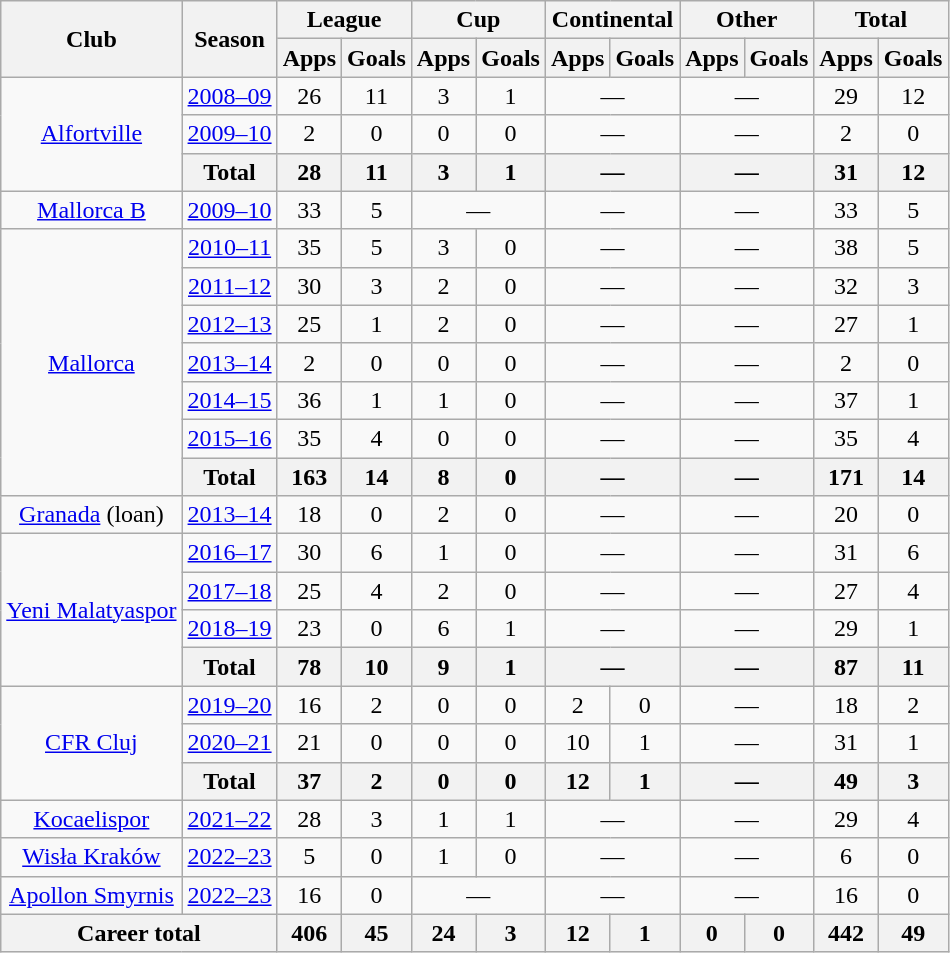<table class="wikitable" style="text-align: center;">
<tr>
<th rowspan="2">Club</th>
<th rowspan="2">Season</th>
<th colspan="2">League</th>
<th colspan="2">Cup</th>
<th colspan="2">Continental</th>
<th colspan="2">Other</th>
<th colspan="2">Total</th>
</tr>
<tr>
<th>Apps</th>
<th>Goals</th>
<th>Apps</th>
<th>Goals</th>
<th>Apps</th>
<th>Goals</th>
<th>Apps</th>
<th>Goals</th>
<th>Apps</th>
<th>Goals</th>
</tr>
<tr>
<td rowspan="3" valign="center"><a href='#'>Alfortville</a></td>
<td><a href='#'>2008–09</a></td>
<td>26</td>
<td>11</td>
<td>3</td>
<td>1</td>
<td colspan="2">—</td>
<td colspan="2">—</td>
<td>29</td>
<td>12</td>
</tr>
<tr>
<td><a href='#'>2009–10</a></td>
<td>2</td>
<td>0</td>
<td>0</td>
<td>0</td>
<td colspan="2">—</td>
<td colspan="2">—</td>
<td>2</td>
<td>0</td>
</tr>
<tr>
<th>Total</th>
<th>28</th>
<th>11</th>
<th>3</th>
<th>1</th>
<th colspan="2">—</th>
<th colspan="2">—</th>
<th>31</th>
<th>12</th>
</tr>
<tr>
<td valign="center"><a href='#'>Mallorca B</a></td>
<td><a href='#'>2009–10</a></td>
<td>33</td>
<td>5</td>
<td colspan="2">—</td>
<td colspan="2">—</td>
<td colspan="2">—</td>
<td>33</td>
<td>5</td>
</tr>
<tr>
<td rowspan="7" valign="center"><a href='#'>Mallorca</a></td>
<td><a href='#'>2010–11</a></td>
<td>35</td>
<td>5</td>
<td>3</td>
<td>0</td>
<td colspan="2">—</td>
<td colspan="2">—</td>
<td>38</td>
<td>5</td>
</tr>
<tr>
<td><a href='#'>2011–12</a></td>
<td>30</td>
<td>3</td>
<td>2</td>
<td>0</td>
<td colspan="2">—</td>
<td colspan="2">—</td>
<td>32</td>
<td>3</td>
</tr>
<tr>
<td><a href='#'>2012–13</a></td>
<td>25</td>
<td>1</td>
<td>2</td>
<td>0</td>
<td colspan="2">—</td>
<td colspan="2">—</td>
<td>27</td>
<td>1</td>
</tr>
<tr>
<td><a href='#'>2013–14</a></td>
<td>2</td>
<td>0</td>
<td>0</td>
<td>0</td>
<td colspan="2">—</td>
<td colspan="2">—</td>
<td>2</td>
<td>0</td>
</tr>
<tr>
<td><a href='#'>2014–15</a></td>
<td>36</td>
<td>1</td>
<td>1</td>
<td>0</td>
<td colspan="2">—</td>
<td colspan="2">—</td>
<td>37</td>
<td>1</td>
</tr>
<tr>
<td><a href='#'>2015–16</a></td>
<td>35</td>
<td>4</td>
<td>0</td>
<td>0</td>
<td colspan="2">—</td>
<td colspan="2">—</td>
<td>35</td>
<td>4</td>
</tr>
<tr>
<th>Total</th>
<th>163</th>
<th>14</th>
<th>8</th>
<th>0</th>
<th colspan="2">—</th>
<th colspan="2">—</th>
<th>171</th>
<th>14</th>
</tr>
<tr>
<td valign="center"><a href='#'>Granada</a> (loan)</td>
<td><a href='#'>2013–14</a></td>
<td>18</td>
<td>0</td>
<td>2</td>
<td>0</td>
<td colspan="2">—</td>
<td colspan="2">—</td>
<td>20</td>
<td>0</td>
</tr>
<tr>
<td rowspan="4"><a href='#'>Yeni Malatyaspor</a></td>
<td><a href='#'>2016–17</a></td>
<td>30</td>
<td>6</td>
<td>1</td>
<td>0</td>
<td colspan="2">—</td>
<td colspan="2">—</td>
<td>31</td>
<td>6</td>
</tr>
<tr>
<td><a href='#'>2017–18</a></td>
<td>25</td>
<td>4</td>
<td>2</td>
<td>0</td>
<td colspan="2">—</td>
<td colspan="2">—</td>
<td>27</td>
<td>4</td>
</tr>
<tr>
<td><a href='#'>2018–19</a></td>
<td>23</td>
<td>0</td>
<td>6</td>
<td>1</td>
<td colspan="2">—</td>
<td colspan="2">—</td>
<td>29</td>
<td>1</td>
</tr>
<tr>
<th>Total</th>
<th>78</th>
<th>10</th>
<th>9</th>
<th>1</th>
<th colspan="2">—</th>
<th colspan="2">—</th>
<th>87</th>
<th>11</th>
</tr>
<tr>
<td rowspan="3"><a href='#'>CFR Cluj</a></td>
<td><a href='#'>2019–20</a></td>
<td>16</td>
<td>2</td>
<td>0</td>
<td>0</td>
<td>2</td>
<td>0</td>
<td colspan="2">—</td>
<td>18</td>
<td>2</td>
</tr>
<tr>
<td><a href='#'>2020–21</a></td>
<td>21</td>
<td>0</td>
<td>0</td>
<td>0</td>
<td>10</td>
<td>1</td>
<td colspan="2">—</td>
<td>31</td>
<td>1</td>
</tr>
<tr>
<th>Total</th>
<th>37</th>
<th>2</th>
<th>0</th>
<th>0</th>
<th>12</th>
<th>1</th>
<th colspan="2">—</th>
<th>49</th>
<th>3</th>
</tr>
<tr>
<td><a href='#'>Kocaelispor</a></td>
<td><a href='#'>2021–22</a></td>
<td>28</td>
<td>3</td>
<td>1</td>
<td>1</td>
<td colspan="2">—</td>
<td colspan="2">—</td>
<td>29</td>
<td>4</td>
</tr>
<tr>
<td><a href='#'>Wisła Kraków</a></td>
<td><a href='#'>2022–23</a></td>
<td>5</td>
<td>0</td>
<td>1</td>
<td>0</td>
<td colspan="2">—</td>
<td colspan="2">—</td>
<td>6</td>
<td>0</td>
</tr>
<tr>
<td><a href='#'>Apollon Smyrnis</a></td>
<td><a href='#'>2022–23</a></td>
<td>16</td>
<td>0</td>
<td colspan="2">—</td>
<td colspan="2">—</td>
<td colspan="2">—</td>
<td>16</td>
<td>0</td>
</tr>
<tr>
<th colspan="2">Career total</th>
<th>406</th>
<th>45</th>
<th>24</th>
<th>3</th>
<th>12</th>
<th>1</th>
<th>0</th>
<th>0</th>
<th>442</th>
<th>49</th>
</tr>
</table>
